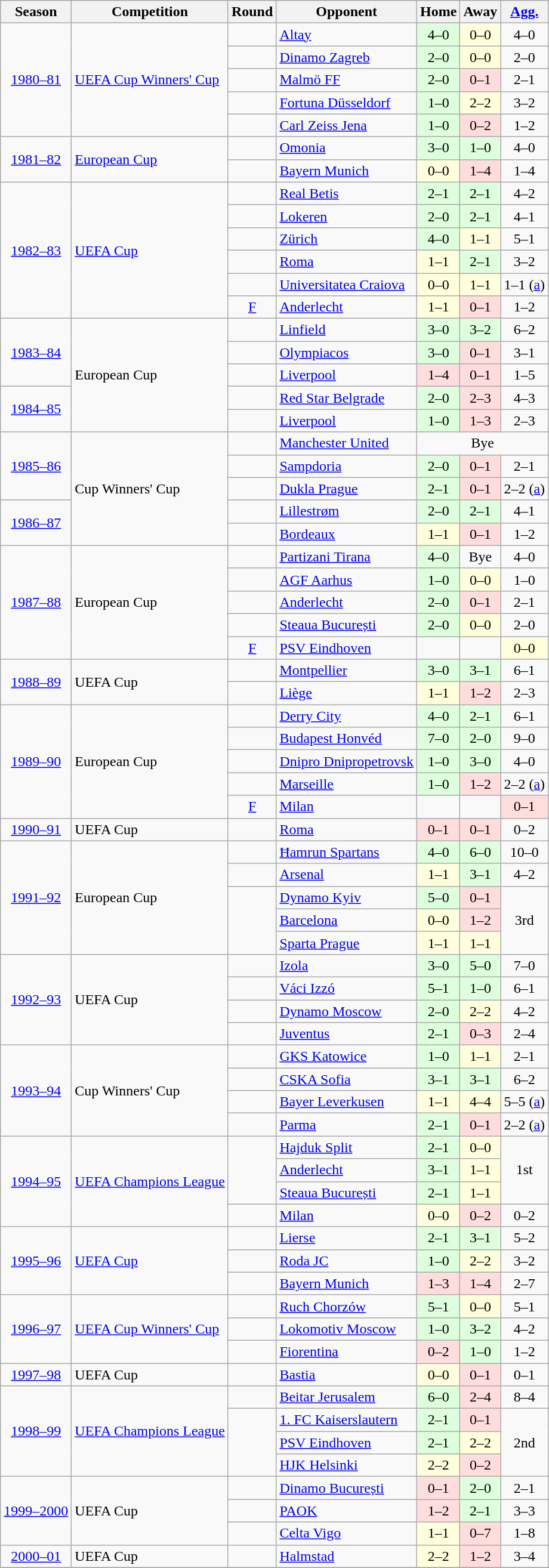<table class="wikitable collapsible collapsed" style="text-align: center;">
<tr>
<th>Season</th>
<th>Competition</th>
<th>Round</th>
<th>Opponent</th>
<th>Home</th>
<th>Away</th>
<th><a href='#'>Agg.</a></th>
</tr>
<tr>
<td rowspan=5><a href='#'>1980–81</a></td>
<td rowspan=5 align="left"><a href='#'>UEFA Cup Winners' Cup</a></td>
<td></td>
<td align="left"> <a href='#'>Altay</a></td>
<td bgcolor="#ddffdd">4–0</td>
<td bgcolor="#ffffdd">0–0</td>
<td>4–0</td>
</tr>
<tr>
<td></td>
<td align="left"> <a href='#'>Dinamo Zagreb</a></td>
<td bgcolor="#ddffdd">2–0</td>
<td bgcolor="#ffffdd">0–0</td>
<td>2–0</td>
</tr>
<tr>
<td></td>
<td align="left"> <a href='#'>Malmö FF</a></td>
<td bgcolor="#ddffdd">2–0</td>
<td bgcolor="#ffdddd">0–1</td>
<td>2–1</td>
</tr>
<tr>
<td></td>
<td align="left"> <a href='#'>Fortuna Düsseldorf</a></td>
<td bgcolor="#ddffdd">1–0</td>
<td bgcolor="#ffffdd">2–2</td>
<td>3–2</td>
</tr>
<tr>
<td></td>
<td align="left"> <a href='#'>Carl Zeiss Jena</a></td>
<td bgcolor="#ddffdd">1–0</td>
<td bgcolor="#ffdddd">0–2</td>
<td>1–2</td>
</tr>
<tr>
<td rowspan=2><a href='#'>1981–82</a></td>
<td rowspan=2 align="left"><a href='#'>European Cup</a></td>
<td></td>
<td align="left"> <a href='#'>Omonia</a></td>
<td bgcolor="#ddffdd">3–0</td>
<td bgcolor="#ddffdd">1–0</td>
<td>4–0</td>
</tr>
<tr>
<td></td>
<td align="left"> <a href='#'>Bayern Munich</a></td>
<td bgcolor="#ffffdd">0–0</td>
<td bgcolor="#ffdddd">1–4</td>
<td>1–4</td>
</tr>
<tr>
<td rowspan=6><a href='#'>1982–83</a></td>
<td rowspan=6 align="left"><a href='#'>UEFA Cup</a></td>
<td></td>
<td align="left"> <a href='#'>Real Betis</a></td>
<td bgcolor="#ddffdd">2–1</td>
<td bgcolor="#ddffdd">2–1</td>
<td>4–2</td>
</tr>
<tr>
<td></td>
<td align="left"> <a href='#'>Lokeren</a></td>
<td bgcolor="#ddffdd">2–0</td>
<td bgcolor="#ddffdd">2–1</td>
<td>4–1</td>
</tr>
<tr>
<td></td>
<td align="left"> <a href='#'>Zürich</a></td>
<td bgcolor="#ddffdd">4–0</td>
<td bgcolor="#ffffdd">1–1</td>
<td>5–1</td>
</tr>
<tr>
<td></td>
<td align="left"> <a href='#'>Roma</a></td>
<td bgcolor="#ffffdd">1–1</td>
<td bgcolor="#ddffdd">2–1</td>
<td>3–2</td>
</tr>
<tr>
<td></td>
<td align="left"> <a href='#'>Universitatea Craiova</a></td>
<td bgcolor="#ffffdd">0–0</td>
<td bgcolor="#ffffdd">1–1</td>
<td>1–1 (<a href='#'>a</a>)</td>
</tr>
<tr>
<td><a href='#'>F</a></td>
<td align="left"> <a href='#'>Anderlecht</a></td>
<td bgcolor="#ffffdd">1–1</td>
<td bgcolor="#ffdddd">0–1</td>
<td>1–2</td>
</tr>
<tr>
<td rowspan=3><a href='#'>1983–84</a></td>
<td rowspan=5 align="left">European Cup</td>
<td></td>
<td align="left"> <a href='#'>Linfield</a></td>
<td bgcolor="#ddffdd">3–0</td>
<td bgcolor="#ddffdd">3–2</td>
<td>6–2</td>
</tr>
<tr>
<td></td>
<td align="left"> <a href='#'>Olympiacos</a></td>
<td bgcolor="#ddffdd">3–0</td>
<td bgcolor="#ffdddd">0–1</td>
<td>3–1</td>
</tr>
<tr>
<td></td>
<td align="left"> <a href='#'>Liverpool</a></td>
<td bgcolor="#ffdddd">1–4</td>
<td bgcolor="#ffdddd">0–1</td>
<td>1–5</td>
</tr>
<tr>
<td rowspan=2><a href='#'>1984–85</a></td>
<td></td>
<td align="left"> <a href='#'>Red Star Belgrade</a></td>
<td bgcolor="#ddffdd">2–0</td>
<td bgcolor="#ffdddd">2–3</td>
<td>4–3</td>
</tr>
<tr>
<td></td>
<td align="left"> <a href='#'>Liverpool</a></td>
<td bgcolor="#ddffdd">1–0</td>
<td bgcolor="#ffdddd">1–3</td>
<td>2–3</td>
</tr>
<tr>
<td rowspan=3><a href='#'>1985–86</a></td>
<td rowspan=5 align="left">Cup Winners' Cup</td>
<td></td>
<td align="left"> <a href='#'>Manchester United</a></td>
<td colspan=3>Bye</td>
</tr>
<tr>
<td></td>
<td align="left"> <a href='#'>Sampdoria</a></td>
<td bgcolor="#ddffdd">2–0</td>
<td bgcolor="#ffdddd">0–1</td>
<td>2–1</td>
</tr>
<tr>
<td></td>
<td align="left"> <a href='#'>Dukla Prague</a></td>
<td bgcolor="#ddffdd">2–1</td>
<td bgcolor="#ffdddd">0–1</td>
<td>2–2 (<a href='#'>a</a>)</td>
</tr>
<tr>
<td rowspan=2><a href='#'>1986–87</a></td>
<td></td>
<td align="left"> <a href='#'>Lillestrøm</a></td>
<td bgcolor="#ddffdd">2–0</td>
<td bgcolor="#ddffdd">2–1</td>
<td>4–1</td>
</tr>
<tr>
<td></td>
<td align="left"> <a href='#'>Bordeaux</a></td>
<td bgcolor="#ffffdd">1–1</td>
<td bgcolor="#ffdddd">0–1</td>
<td>1–2</td>
</tr>
<tr>
<td rowspan=5><a href='#'>1987–88</a></td>
<td rowspan=5 align="left">European Cup</td>
<td></td>
<td align="left"> <a href='#'>Partizani Tirana</a></td>
<td bgcolor="#ddffdd">4–0</td>
<td>Bye</td>
<td>4–0</td>
</tr>
<tr>
<td></td>
<td align="left"> <a href='#'>AGF Aarhus</a></td>
<td bgcolor="#ddffdd">1–0</td>
<td bgcolor="#ffffdd">0–0</td>
<td>1–0</td>
</tr>
<tr>
<td></td>
<td align="left"> <a href='#'>Anderlecht</a></td>
<td bgcolor="#ddffdd">2–0</td>
<td bgcolor="#ffdddd">0–1</td>
<td>2–1</td>
</tr>
<tr>
<td></td>
<td align="left"> <a href='#'>Steaua București</a></td>
<td bgcolor="#ddffdd">2–0</td>
<td bgcolor="#ffffdd">0–0</td>
<td>2–0</td>
</tr>
<tr>
<td><a href='#'>F</a></td>
<td align="left"> <a href='#'>PSV Eindhoven</a></td>
<td></td>
<td></td>
<td bgcolor="#ffffdd">0–0  </td>
</tr>
<tr>
<td rowspan=2><a href='#'>1988–89</a></td>
<td rowspan=2 align="left">UEFA Cup</td>
<td></td>
<td align="left"> <a href='#'>Montpellier</a></td>
<td bgcolor="#ddffdd">3–0</td>
<td bgcolor="#ddffdd">3–1</td>
<td>6–1</td>
</tr>
<tr>
<td></td>
<td align="left"> <a href='#'>Liège</a></td>
<td bgcolor="#ffffdd">1–1</td>
<td bgcolor="#ffdddd">1–2</td>
<td>2–3</td>
</tr>
<tr>
<td rowspan=5><a href='#'>1989–90</a></td>
<td rowspan=5 align="left">European Cup</td>
<td></td>
<td align="left"> <a href='#'>Derry City</a></td>
<td bgcolor="#ddffdd">4–0</td>
<td bgcolor="#ddffdd">2–1</td>
<td>6–1</td>
</tr>
<tr>
<td></td>
<td align="left"> <a href='#'>Budapest Honvéd</a></td>
<td bgcolor="#ddffdd">7–0</td>
<td bgcolor="#ddffdd">2–0</td>
<td>9–0</td>
</tr>
<tr>
<td></td>
<td align="left"> <a href='#'>Dnipro Dnipropetrovsk</a></td>
<td bgcolor="#ddffdd">1–0</td>
<td bgcolor="#ddffdd">3–0</td>
<td>4–0</td>
</tr>
<tr>
<td></td>
<td align="left"> <a href='#'>Marseille</a></td>
<td bgcolor="#ddffdd">1–0</td>
<td bgcolor="#ffdddd">1–2</td>
<td>2–2 (<a href='#'>a</a>)</td>
</tr>
<tr>
<td><a href='#'>F</a></td>
<td align="left"> <a href='#'>Milan</a></td>
<td></td>
<td></td>
<td bgcolor="#ffdddd">0–1</td>
</tr>
<tr>
<td><a href='#'>1990–91</a></td>
<td align="left">UEFA Cup</td>
<td></td>
<td align="left"> <a href='#'>Roma</a></td>
<td bgcolor="#ffdddd">0–1</td>
<td bgcolor="#ffdddd">0–1</td>
<td>0–2</td>
</tr>
<tr>
<td rowspan=5><a href='#'>1991–92</a></td>
<td rowspan=5 align="left">European Cup</td>
<td></td>
<td align="left"> <a href='#'>Ħamrun Spartans</a></td>
<td bgcolor="#ddffdd">4–0</td>
<td bgcolor="#ddffdd">6–0</td>
<td>10–0</td>
</tr>
<tr>
<td></td>
<td align="left"> <a href='#'>Arsenal</a></td>
<td bgcolor="#ffffdd">1–1</td>
<td bgcolor="#ddffdd">3–1 </td>
<td>4–2</td>
</tr>
<tr>
<td rowspan=3></td>
<td align="left"> <a href='#'>Dynamo Kyiv</a></td>
<td bgcolor="#ddffdd">5–0</td>
<td bgcolor="#ffdddd">0–1</td>
<td rowspan=3>3rd</td>
</tr>
<tr>
<td align="left"> <a href='#'>Barcelona</a></td>
<td bgcolor="#ffffdd">0–0</td>
<td bgcolor="#ffdddd">1–2</td>
</tr>
<tr>
<td align="left"> <a href='#'>Sparta Prague</a></td>
<td bgcolor="#ffffdd">1–1</td>
<td bgcolor="#ffffdd">1–1</td>
</tr>
<tr>
<td rowspan=4><a href='#'>1992–93</a></td>
<td rowspan=4 align="left">UEFA Cup</td>
<td></td>
<td align="left"> <a href='#'>Izola</a></td>
<td bgcolor="#ddffdd">3–0</td>
<td bgcolor="#ddffdd">5–0</td>
<td>7–0</td>
</tr>
<tr>
<td></td>
<td align="left"> <a href='#'>Váci Izzó</a></td>
<td bgcolor="#ddffdd">5–1</td>
<td bgcolor="#ddffdd">1–0</td>
<td>6–1</td>
</tr>
<tr>
<td></td>
<td align="left"> <a href='#'>Dynamo Moscow</a></td>
<td bgcolor="#ddffdd">2–0</td>
<td bgcolor="#ffffdd">2–2</td>
<td>4–2</td>
</tr>
<tr>
<td></td>
<td align="left"> <a href='#'>Juventus</a></td>
<td bgcolor="#ddffdd">2–1</td>
<td bgcolor="#ffdddd">0–3</td>
<td>2–4</td>
</tr>
<tr>
<td rowspan=4><a href='#'>1993–94</a></td>
<td rowspan=4 align="left">Cup Winners' Cup</td>
<td></td>
<td align="left"> <a href='#'>GKS Katowice</a></td>
<td bgcolor="#ddffdd">1–0</td>
<td bgcolor="#ffffdd">1–1</td>
<td>2–1</td>
</tr>
<tr>
<td></td>
<td align="left"> <a href='#'>CSKA Sofia</a></td>
<td bgcolor="#ddffdd">3–1</td>
<td bgcolor="#ddffdd">3–1</td>
<td>6–2</td>
</tr>
<tr>
<td></td>
<td align="left"> <a href='#'>Bayer Leverkusen</a></td>
<td bgcolor="#ffffdd">1–1</td>
<td bgcolor="#ffffdd">4–4</td>
<td>5–5 (<a href='#'>a</a>)</td>
</tr>
<tr>
<td></td>
<td align="left"> <a href='#'>Parma</a></td>
<td bgcolor="#ddffdd">2–1</td>
<td bgcolor="#ffdddd">0–1</td>
<td>2–2 (<a href='#'>a</a>)</td>
</tr>
<tr>
<td rowspan=4><a href='#'>1994–95</a></td>
<td rowspan=4 align="left"><a href='#'>UEFA Champions League</a></td>
<td rowspan=3></td>
<td align="left"> <a href='#'>Hajduk Split</a></td>
<td bgcolor="#ddffdd">2–1</td>
<td bgcolor="#ffffdd">0–0</td>
<td rowspan=3>1st</td>
</tr>
<tr>
<td align="left"> <a href='#'>Anderlecht</a></td>
<td bgcolor="#ddffdd">3–1</td>
<td bgcolor="#ffffdd">1–1</td>
</tr>
<tr>
<td align="left"> <a href='#'>Steaua București</a></td>
<td bgcolor="#ddffdd">2–1</td>
<td bgcolor="#ffffdd">1–1</td>
</tr>
<tr>
<td></td>
<td align="left"> <a href='#'>Milan</a></td>
<td bgcolor="#ffffdd">0–0</td>
<td bgcolor="#ffdddd">0–2</td>
<td>0–2</td>
</tr>
<tr>
<td rowspan=3><a href='#'>1995–96</a></td>
<td rowspan=3 align="left"><a href='#'>UEFA Cup</a></td>
<td></td>
<td align="left"> <a href='#'>Lierse</a></td>
<td bgcolor="#ddffdd">2–1</td>
<td bgcolor="#ddffdd">3–1</td>
<td>5–2</td>
</tr>
<tr>
<td></td>
<td align="left"> <a href='#'>Roda JC</a></td>
<td bgcolor="#ddffdd">1–0</td>
<td bgcolor="#ffffdd">2–2</td>
<td>3–2</td>
</tr>
<tr>
<td></td>
<td align="left"> <a href='#'>Bayern Munich</a></td>
<td bgcolor="#ffdddd">1–3</td>
<td bgcolor="#ffdddd">1–4</td>
<td>2–7</td>
</tr>
<tr>
<td rowspan=3><a href='#'>1996–97</a></td>
<td rowspan=3 align="left"><a href='#'>UEFA Cup Winners' Cup</a></td>
<td></td>
<td align="left"> <a href='#'>Ruch Chorzów</a></td>
<td bgcolor="#ddffdd">5–1</td>
<td bgcolor="#ffffdd">0–0</td>
<td>5–1</td>
</tr>
<tr>
<td></td>
<td align="left"> <a href='#'>Lokomotiv Moscow</a></td>
<td bgcolor="#ddffdd">1–0</td>
<td bgcolor="#ddffdd">3–2</td>
<td>4–2</td>
</tr>
<tr>
<td></td>
<td align="left"> <a href='#'>Fiorentina</a></td>
<td bgcolor="#ffdddd">0–2</td>
<td bgcolor="#ddffdd">1–0</td>
<td>1–2</td>
</tr>
<tr>
<td><a href='#'>1997–98</a></td>
<td align="left">UEFA Cup</td>
<td></td>
<td align="left"> <a href='#'>Bastia</a></td>
<td bgcolor="#ffffdd">0–0</td>
<td bgcolor="#ffdddd">0–1</td>
<td>0–1</td>
</tr>
<tr>
<td rowspan=4><a href='#'>1998–99</a></td>
<td rowspan=4 align="left"><a href='#'>UEFA Champions League</a></td>
<td></td>
<td align="left"> <a href='#'>Beitar Jerusalem</a></td>
<td bgcolor="#ddffdd">6–0</td>
<td bgcolor="#ffdddd">2–4</td>
<td>8–4</td>
</tr>
<tr>
<td rowspan=3></td>
<td align="left"> <a href='#'>1. FC Kaiserslautern</a></td>
<td bgcolor="#ddffdd">2–1</td>
<td bgcolor="#ffdddd">0–1</td>
<td rowspan=3>2nd</td>
</tr>
<tr>
<td align="left"> <a href='#'>PSV Eindhoven</a></td>
<td bgcolor="#ddffdd">2–1</td>
<td bgcolor="#ffffdd">2–2</td>
</tr>
<tr>
<td align="left"> <a href='#'>HJK Helsinki</a></td>
<td bgcolor="#ffffdd">2–2</td>
<td bgcolor="#ffdddd">0–2</td>
</tr>
<tr>
<td rowspan=3><a href='#'>1999–2000</a></td>
<td rowspan=3 align="left">UEFA Cup</td>
<td></td>
<td align="left"> <a href='#'>Dinamo București</a></td>
<td bgcolor="#ffdddd">0–1</td>
<td bgcolor="#ddffdd">2–0</td>
<td>2–1</td>
</tr>
<tr>
<td></td>
<td align="left"> <a href='#'>PAOK</a></td>
<td bgcolor="#ffdddd">1–2 </td>
<td bgcolor="#ddffdd">2–1</td>
<td>3–3 </td>
</tr>
<tr>
<td></td>
<td align="left"> <a href='#'>Celta Vigo</a></td>
<td bgcolor="#ffffdd">1–1</td>
<td bgcolor="#ffdddd">0–7</td>
<td>1–8</td>
</tr>
<tr>
<td><a href='#'>2000–01</a></td>
<td align="left">UEFA Cup</td>
<td></td>
<td align="left"> <a href='#'>Halmstad</a></td>
<td bgcolor="#ffffdd">2–2</td>
<td bgcolor="#ffdddd">1–2</td>
<td>3–4</td>
</tr>
<tr>
</tr>
</table>
